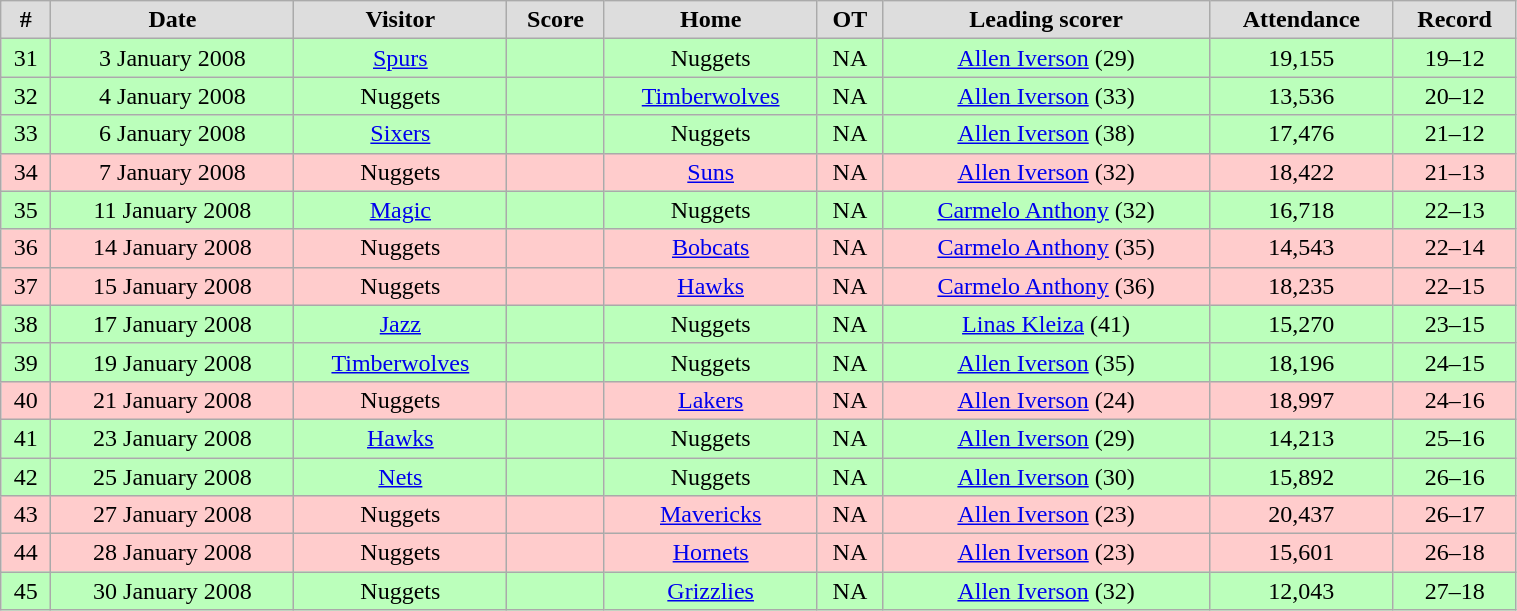<table class="wikitable" width="80%">
<tr align="center"  bgcolor="#dddddd">
<td><strong>#</strong></td>
<td><strong>Date</strong></td>
<td><strong>Visitor</strong></td>
<td><strong>Score</strong></td>
<td><strong>Home</strong></td>
<td><strong>OT</strong></td>
<td><strong>Leading scorer</strong></td>
<td><strong>Attendance</strong></td>
<td><strong>Record</strong></td>
</tr>
<tr align="center" bgcolor="#bbffbb">
<td>31</td>
<td>3 January 2008</td>
<td><a href='#'>Spurs</a></td>
<td></td>
<td>Nuggets</td>
<td>NA</td>
<td><a href='#'>Allen Iverson</a> (29)</td>
<td>19,155</td>
<td>19–12</td>
</tr>
<tr align="center" bgcolor="#bbffbb">
<td>32</td>
<td>4 January 2008</td>
<td>Nuggets</td>
<td></td>
<td><a href='#'>Timberwolves</a></td>
<td>NA</td>
<td><a href='#'>Allen Iverson</a> (33)</td>
<td>13,536</td>
<td>20–12</td>
</tr>
<tr align="center" bgcolor="#bbffbb">
<td>33</td>
<td>6 January 2008</td>
<td><a href='#'>Sixers</a></td>
<td></td>
<td>Nuggets</td>
<td>NA</td>
<td><a href='#'>Allen Iverson</a> (38)</td>
<td>17,476</td>
<td>21–12</td>
</tr>
<tr align="center" bgcolor="#ffcccc">
<td>34</td>
<td>7 January 2008</td>
<td>Nuggets</td>
<td></td>
<td><a href='#'>Suns</a></td>
<td>NA</td>
<td><a href='#'>Allen Iverson</a> (32)</td>
<td>18,422</td>
<td>21–13</td>
</tr>
<tr align="center" bgcolor="#bbffbb">
<td>35</td>
<td>11 January 2008</td>
<td><a href='#'>Magic</a></td>
<td></td>
<td>Nuggets</td>
<td>NA</td>
<td><a href='#'>Carmelo Anthony</a> (32)</td>
<td>16,718</td>
<td>22–13</td>
</tr>
<tr align="center" bgcolor="#ffcccc">
<td>36</td>
<td>14 January 2008</td>
<td>Nuggets</td>
<td></td>
<td><a href='#'>Bobcats</a></td>
<td>NA</td>
<td><a href='#'>Carmelo Anthony</a> (35)</td>
<td>14,543</td>
<td>22–14</td>
</tr>
<tr align="center" bgcolor="#ffcccc">
<td>37</td>
<td>15 January 2008</td>
<td>Nuggets</td>
<td></td>
<td><a href='#'>Hawks</a></td>
<td>NA</td>
<td><a href='#'>Carmelo Anthony</a> (36)</td>
<td>18,235</td>
<td>22–15</td>
</tr>
<tr align="center" bgcolor="#bbffbb">
<td>38</td>
<td>17 January 2008</td>
<td><a href='#'>Jazz</a></td>
<td></td>
<td>Nuggets</td>
<td>NA</td>
<td><a href='#'>Linas Kleiza</a> (41)</td>
<td>15,270</td>
<td>23–15</td>
</tr>
<tr align="center" bgcolor="#bbffbb">
<td>39</td>
<td>19 January 2008</td>
<td><a href='#'>Timberwolves</a></td>
<td></td>
<td>Nuggets</td>
<td>NA</td>
<td><a href='#'>Allen Iverson</a> (35)</td>
<td>18,196</td>
<td>24–15</td>
</tr>
<tr align="center" bgcolor="#ffcccc">
<td>40</td>
<td>21 January 2008</td>
<td>Nuggets</td>
<td></td>
<td><a href='#'>Lakers</a></td>
<td>NA</td>
<td><a href='#'>Allen Iverson</a> (24)</td>
<td>18,997</td>
<td>24–16</td>
</tr>
<tr align="center" bgcolor="#bbffbb">
<td>41</td>
<td>23 January 2008</td>
<td><a href='#'>Hawks</a></td>
<td></td>
<td>Nuggets</td>
<td>NA</td>
<td><a href='#'>Allen Iverson</a> (29)</td>
<td>14,213</td>
<td>25–16</td>
</tr>
<tr align="center" bgcolor="#bbffbb">
<td>42</td>
<td>25 January 2008</td>
<td><a href='#'>Nets</a></td>
<td></td>
<td>Nuggets</td>
<td>NA</td>
<td><a href='#'>Allen Iverson</a> (30)</td>
<td>15,892</td>
<td>26–16</td>
</tr>
<tr align="center" bgcolor="#ffcccc">
<td>43</td>
<td>27 January 2008</td>
<td>Nuggets</td>
<td></td>
<td><a href='#'>Mavericks</a></td>
<td>NA</td>
<td><a href='#'>Allen Iverson</a> (23)</td>
<td>20,437</td>
<td>26–17</td>
</tr>
<tr align="center" bgcolor="#ffcccc">
<td>44</td>
<td>28 January 2008</td>
<td>Nuggets</td>
<td></td>
<td><a href='#'>Hornets</a></td>
<td>NA</td>
<td><a href='#'>Allen Iverson</a> (23)</td>
<td>15,601</td>
<td>26–18</td>
</tr>
<tr align="center" bgcolor="#bbffbb">
<td>45</td>
<td>30 January 2008</td>
<td>Nuggets</td>
<td></td>
<td><a href='#'>Grizzlies</a></td>
<td>NA</td>
<td><a href='#'>Allen Iverson</a> (32)</td>
<td>12,043</td>
<td>27–18</td>
</tr>
</table>
